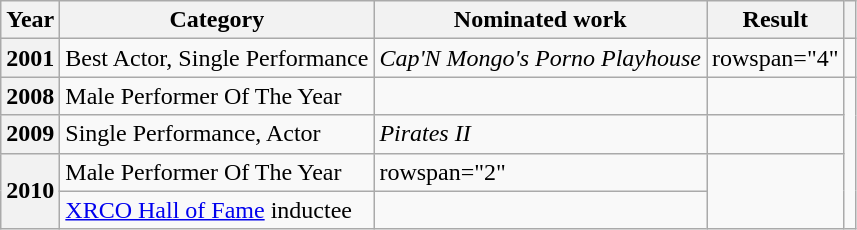<table class="wikitable">
<tr>
<th>Year</th>
<th>Category</th>
<th>Nominated work</th>
<th>Result</th>
<th></th>
</tr>
<tr>
<th scope="row">2001</th>
<td>Best Actor, Single Performance</td>
<td><em>Cap'N Mongo's Porno Playhouse</em></td>
<td>rowspan="4" </td>
<td></td>
</tr>
<tr>
<th scope="row">2008</th>
<td>Male Performer Of The Year</td>
<td></td>
<td></td>
</tr>
<tr>
<th scope="row">2009</th>
<td>Single Performance, Actor</td>
<td><em>Pirates II</em></td>
<td></td>
</tr>
<tr>
<th rowspan="2">2010</th>
<td>Male Performer Of The Year</td>
<td>rowspan="2" </td>
<td rowspan="2"></td>
</tr>
<tr>
<td><a href='#'>XRCO Hall of Fame</a> inductee</td>
<td></td>
</tr>
</table>
